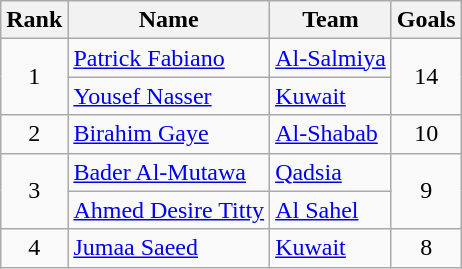<table class="wikitable" style="text-align: center;">
<tr>
<th>Rank</th>
<th>Name</th>
<th>Team</th>
<th>Goals</th>
</tr>
<tr>
<td rowspan="2">1</td>
<td align="left"> <a href='#'>Patrick Fabiano</a></td>
<td align="left"><a href='#'>Al-Salmiya</a></td>
<td rowspan="2">14</td>
</tr>
<tr>
<td align="left"> <a href='#'>Yousef Nasser</a></td>
<td align="left"><a href='#'>Kuwait</a></td>
</tr>
<tr>
<td>2</td>
<td align="left"> <a href='#'>Birahim Gaye</a></td>
<td align="left"><a href='#'>Al-Shabab</a></td>
<td>10</td>
</tr>
<tr>
<td rowspan="2">3</td>
<td align="left"> <a href='#'>Bader Al-Mutawa</a></td>
<td align="left"><a href='#'>Qadsia</a></td>
<td rowspan="2">9</td>
</tr>
<tr>
<td align="left"> <a href='#'>Ahmed Desire Titty</a></td>
<td align="left"><a href='#'>Al Sahel</a></td>
</tr>
<tr>
<td>4</td>
<td align="left"> <a href='#'>Jumaa Saeed</a></td>
<td align="left"><a href='#'>Kuwait</a></td>
<td>8</td>
</tr>
</table>
